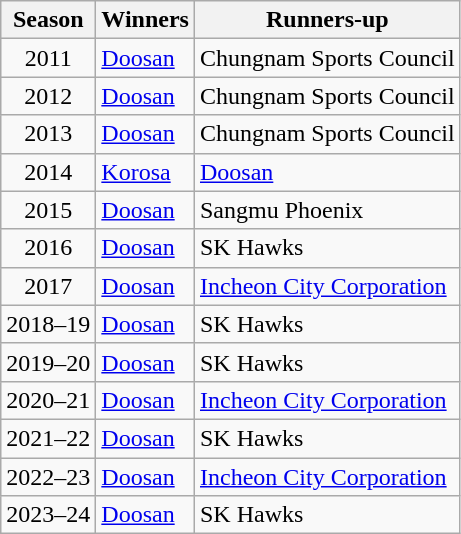<table class="wikitable">
<tr>
<th>Season</th>
<th>Winners</th>
<th>Runners-up</th>
</tr>
<tr>
<td align=center>2011</td>
<td><a href='#'>Doosan</a></td>
<td>Chungnam Sports Council</td>
</tr>
<tr>
<td align=center>2012</td>
<td><a href='#'>Doosan</a></td>
<td>Chungnam Sports Council</td>
</tr>
<tr>
<td align=center>2013</td>
<td><a href='#'>Doosan</a></td>
<td>Chungnam Sports Council</td>
</tr>
<tr>
<td align=center>2014</td>
<td><a href='#'>Korosa</a></td>
<td><a href='#'>Doosan</a></td>
</tr>
<tr>
<td align=center>2015</td>
<td><a href='#'>Doosan</a></td>
<td>Sangmu Phoenix</td>
</tr>
<tr>
<td align=center>2016</td>
<td><a href='#'>Doosan</a></td>
<td>SK Hawks</td>
</tr>
<tr>
<td align=center>2017</td>
<td><a href='#'>Doosan</a></td>
<td><a href='#'>Incheon City Corporation</a></td>
</tr>
<tr>
<td align=center>2018–19</td>
<td><a href='#'>Doosan</a></td>
<td>SK Hawks</td>
</tr>
<tr>
<td align=center>2019–20</td>
<td><a href='#'>Doosan</a></td>
<td>SK Hawks</td>
</tr>
<tr>
<td align=center>2020–21</td>
<td><a href='#'>Doosan</a></td>
<td><a href='#'>Incheon City Corporation</a></td>
</tr>
<tr>
<td>2021–22</td>
<td><a href='#'>Doosan</a></td>
<td>SK Hawks</td>
</tr>
<tr>
<td align=center>2022–23</td>
<td><a href='#'>Doosan</a></td>
<td><a href='#'>Incheon City Corporation</a></td>
</tr>
<tr>
<td>2023–24</td>
<td><a href='#'>Doosan</a></td>
<td>SK Hawks</td>
</tr>
</table>
